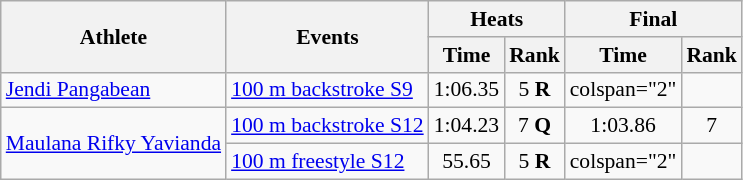<table class=wikitable style="font-size:90%">
<tr>
<th rowspan="2">Athlete</th>
<th rowspan="2">Events</th>
<th colspan="2">Heats</th>
<th colspan="2">Final</th>
</tr>
<tr>
<th>Time</th>
<th>Rank</th>
<th>Time</th>
<th>Rank</th>
</tr>
<tr align=center>
<td align=left><a href='#'>Jendi Pangabean</a></td>
<td align=left><a href='#'>100 m backstroke S9</a></td>
<td>1:06.35</td>
<td>5 <strong>R</strong></td>
<td>colspan="2" </td>
</tr>
<tr align=center>
<td align=left rowspan=2><a href='#'>Maulana Rifky Yavianda</a></td>
<td align=left><a href='#'>100 m backstroke S12</a></td>
<td>1:04.23</td>
<td>7 <strong>Q</strong></td>
<td>1:03.86</td>
<td>7</td>
</tr>
<tr align=center>
<td align=left><a href='#'>100 m freestyle S12</a></td>
<td>55.65</td>
<td>5 <strong>R</strong></td>
<td>colspan="2" </td>
</tr>
</table>
